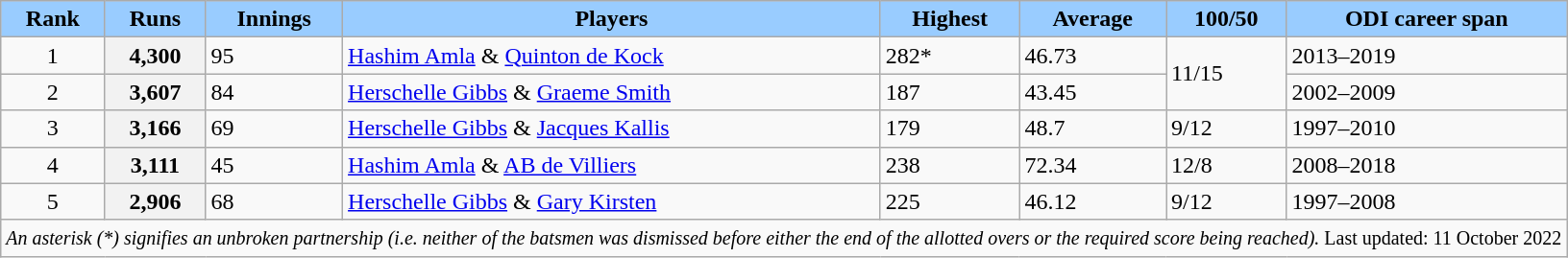<table class="wikitable sortable" style="text-align:centre;">
<tr style="background:#9cf;">
<th style="background:#9cf;" scope="col">Rank</th>
<th scope="col" style="background:#9cf;">Runs</th>
<th scope="col" style="background:#9cf;">Innings</th>
<th scope="col" style="background:#9cf;">Players</th>
<th scope="col" style="background:#9cf;">Highest</th>
<th scope="col" style="background:#9cf;">Average</th>
<th scope="col" style="background:#9cf;">100/50</th>
<th scope="col" style="background:#9cf;">ODI career span</th>
</tr>
<tr>
<td align=center>1</td>
<th scope="row">4,300</th>
<td>95</td>
<td><a href='#'>Hashim Amla</a> & <a href='#'>Quinton de Kock</a></td>
<td>282*</td>
<td>46.73</td>
<td rowspan=2>11/15</td>
<td>2013–2019</td>
</tr>
<tr>
<td align=center>2</td>
<th scope="row">3,607</th>
<td>84</td>
<td><a href='#'>Herschelle Gibbs</a> & <a href='#'>Graeme Smith</a></td>
<td>187</td>
<td>43.45</td>
<td>2002–2009</td>
</tr>
<tr>
<td align=center>3</td>
<th scope="row">3,166</th>
<td>69</td>
<td><a href='#'>Herschelle Gibbs</a> & <a href='#'>Jacques Kallis</a></td>
<td>179</td>
<td>48.7</td>
<td>9/12</td>
<td>1997–2010</td>
</tr>
<tr>
<td align=center>4</td>
<th scope-"row">3,111</th>
<td>45</td>
<td><a href='#'>Hashim Amla</a> & <a href='#'>AB de Villiers</a></td>
<td>238</td>
<td>72.34</td>
<td>12/8</td>
<td>2008–2018</td>
</tr>
<tr>
<td align=center>5</td>
<th scope="row">2,906</th>
<td>68</td>
<td><a href='#'>Herschelle Gibbs</a> & <a href='#'>Gary Kirsten</a></td>
<td>225</td>
<td>46.12</td>
<td>9/12</td>
<td>1997–2008</td>
</tr>
<tr class="sortbottom">
<td scope="row" colspan=9><small> <em>An asterisk (*) signifies an unbroken partnership (i.e. neither of the batsmen was dismissed before either the end of the allotted overs or the required score being reached).</em> Last updated: 11 October 2022</small></td>
</tr>
</table>
